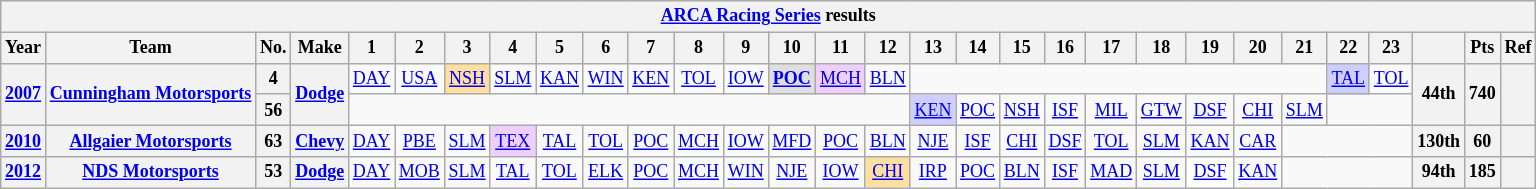<table class="wikitable" style="text-align:center; font-size:75%">
<tr>
<th colspan=30><a href='#'>ARCA Racing Series</a> results</th>
</tr>
<tr>
<th>Year</th>
<th>Team</th>
<th>No.</th>
<th>Make</th>
<th>1</th>
<th>2</th>
<th>3</th>
<th>4</th>
<th>5</th>
<th>6</th>
<th>7</th>
<th>8</th>
<th>9</th>
<th>10</th>
<th>11</th>
<th>12</th>
<th>13</th>
<th>14</th>
<th>15</th>
<th>16</th>
<th>17</th>
<th>18</th>
<th>19</th>
<th>20</th>
<th>21</th>
<th>22</th>
<th>23</th>
<th></th>
<th>Pts</th>
<th>Ref</th>
</tr>
<tr>
<th rowspan=2><a href='#'>2007</a></th>
<th rowspan=2><a href='#'>Cunningham Motorsports</a></th>
<th>4</th>
<th rowspan=2><a href='#'>Dodge</a></th>
<td><a href='#'>DAY</a></td>
<td><a href='#'>USA</a></td>
<td style="background:#FFDF9F;"><a href='#'>NSH</a><br></td>
<td><a href='#'>SLM</a></td>
<td><a href='#'>KAN</a></td>
<td><a href='#'>WIN</a></td>
<td><a href='#'>KEN</a></td>
<td><a href='#'>TOL</a></td>
<td><a href='#'>IOW</a></td>
<td style="background:#DFDFDF;"><strong><a href='#'>POC</a></strong><br></td>
<td style="background:#EFCFFF;"><a href='#'>MCH</a><br></td>
<td><a href='#'>BLN</a></td>
<td colspan=9></td>
<td style="background:#CFCFFF;"><a href='#'>TAL</a><br></td>
<td><a href='#'>TOL</a></td>
<th rowspan=2>44th</th>
<th rowspan=2>740</th>
<th rowspan=2></th>
</tr>
<tr>
<th>56</th>
<td colspan=12></td>
<td style="background:#CFCFFF;"><a href='#'>KEN</a><br></td>
<td><a href='#'>POC</a></td>
<td><a href='#'>NSH</a></td>
<td><a href='#'>ISF</a></td>
<td><a href='#'>MIL</a></td>
<td><a href='#'>GTW</a></td>
<td><a href='#'>DSF</a></td>
<td><a href='#'>CHI</a></td>
<td><a href='#'>SLM</a></td>
<td colspan=2></td>
</tr>
<tr>
<th><a href='#'>2010</a></th>
<th><a href='#'>Allgaier Motorsports</a></th>
<th>63</th>
<th><a href='#'>Chevy</a></th>
<td><a href='#'>DAY</a></td>
<td><a href='#'>PBE</a></td>
<td><a href='#'>SLM</a></td>
<td style="background:#EFCFFF;"><a href='#'>TEX</a><br></td>
<td><a href='#'>TAL</a></td>
<td><a href='#'>TOL</a></td>
<td><a href='#'>POC</a></td>
<td><a href='#'>MCH</a></td>
<td><a href='#'>IOW</a></td>
<td><a href='#'>MFD</a></td>
<td><a href='#'>POC</a></td>
<td><a href='#'>BLN</a></td>
<td><a href='#'>NJE</a></td>
<td><a href='#'>ISF</a></td>
<td><a href='#'>CHI</a></td>
<td><a href='#'>DSF</a></td>
<td><a href='#'>TOL</a></td>
<td><a href='#'>SLM</a></td>
<td><a href='#'>KAN</a></td>
<td><a href='#'>CAR</a></td>
<td colspan=3></td>
<th>130th</th>
<th>60</th>
<th></th>
</tr>
<tr>
<th><a href='#'>2012</a></th>
<th><a href='#'>NDS Motorsports</a></th>
<th>53</th>
<th><a href='#'>Dodge</a></th>
<td><a href='#'>DAY</a></td>
<td><a href='#'>MOB</a></td>
<td><a href='#'>SLM</a></td>
<td><a href='#'>TAL</a></td>
<td><a href='#'>TOL</a></td>
<td><a href='#'>ELK</a></td>
<td><a href='#'>POC</a></td>
<td><a href='#'>MCH</a></td>
<td><a href='#'>WIN</a></td>
<td><a href='#'>NJE</a></td>
<td><a href='#'>IOW</a></td>
<td style="background:#FFDF9F;"><a href='#'>CHI</a><br></td>
<td><a href='#'>IRP</a></td>
<td><a href='#'>POC</a></td>
<td><a href='#'>BLN</a></td>
<td><a href='#'>ISF</a></td>
<td><a href='#'>MAD</a></td>
<td><a href='#'>SLM</a></td>
<td style="background:#FFFFFF;"><a href='#'>DSF</a><br></td>
<td><a href='#'>KAN</a></td>
<td colspan=3></td>
<th>94th</th>
<th>185</th>
<th></th>
</tr>
</table>
